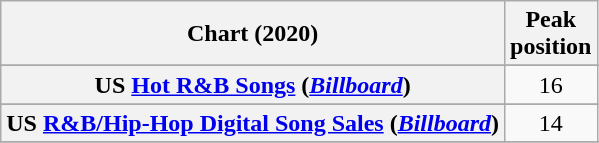<table class="wikitable sortable plainrowheaders" style="text-align:center;">
<tr>
<th scope="col">Chart (2020)</th>
<th scope="col">Peak<br>position</th>
</tr>
<tr>
</tr>
<tr>
</tr>
<tr>
</tr>
<tr>
</tr>
<tr>
</tr>
<tr>
</tr>
<tr>
</tr>
<tr>
<th scope="row">US <a href='#'>Hot R&B Songs</a> (<em><a href='#'>Billboard</a></em>)</th>
<td>16</td>
</tr>
<tr>
</tr>
<tr>
<th scope="row">US <a href='#'>R&B/Hip-Hop Digital Song Sales</a> (<em><a href='#'>Billboard</a></em>)</th>
<td>14</td>
</tr>
<tr>
</tr>
</table>
